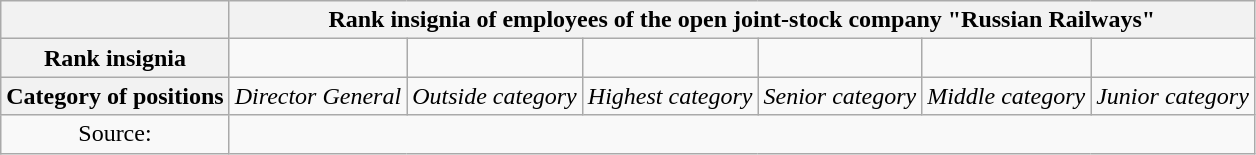<table class="wikitable">
<tr>
<th></th>
<th colspan="6">Rank insignia of employees of the open joint-stock company "Russian Railways"</th>
</tr>
<tr align="center">
<th>Rank insignia</th>
<td></td>
<td></td>
<td></td>
<td></td>
<td></td>
<td></td>
</tr>
<tr align="center">
<th>Category of positions</th>
<td><em>Director General</em></td>
<td><em>Outside category</em></td>
<td><em>Highest category </em></td>
<td><em>Senior category </em></td>
<td><em>Middle category </em></td>
<td><em>Junior category </em></td>
</tr>
<tr align="center">
<td colspan="1">Source:</td>
<td colspan="6"></td>
</tr>
</table>
